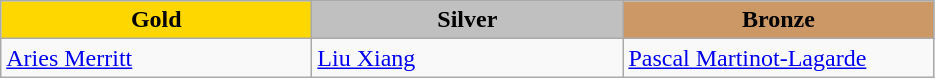<table class="wikitable" style="text-align:left">
<tr align="center">
<td width=200 bgcolor=gold><strong>Gold</strong></td>
<td width=200 bgcolor=silver><strong>Silver</strong></td>
<td width=200 bgcolor=CC9966><strong>Bronze</strong></td>
</tr>
<tr>
<td><a href='#'>Aries Merritt</a><br><em></em></td>
<td><a href='#'>Liu Xiang</a><br><em></em></td>
<td><a href='#'>Pascal Martinot-Lagarde</a><br><em></em></td>
</tr>
</table>
